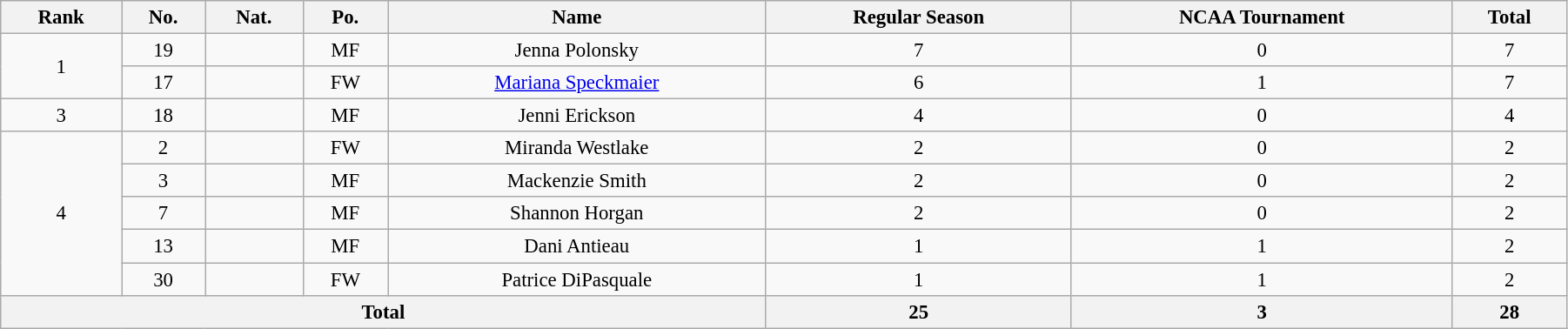<table class="wikitable" style="text-align:center; font-size:95%; width:95%;">
<tr>
<th>Rank</th>
<th>No.</th>
<th>Nat.</th>
<th>Po.</th>
<th>Name</th>
<th>Regular Season</th>
<th>NCAA Tournament</th>
<th>Total</th>
</tr>
<tr>
<td rowspan="2">1</td>
<td>19</td>
<td></td>
<td>MF</td>
<td>Jenna Polonsky</td>
<td>7</td>
<td>0</td>
<td>7</td>
</tr>
<tr>
<td>17</td>
<td></td>
<td>FW</td>
<td><a href='#'>Mariana Speckmaier</a></td>
<td>6</td>
<td>1</td>
<td>7</td>
</tr>
<tr>
<td>3</td>
<td>18</td>
<td></td>
<td>MF</td>
<td>Jenni Erickson</td>
<td>4</td>
<td>0</td>
<td>4</td>
</tr>
<tr>
<td rowspan="5">4</td>
<td>2</td>
<td></td>
<td>FW</td>
<td>Miranda Westlake</td>
<td>2</td>
<td>0</td>
<td>2</td>
</tr>
<tr>
<td>3</td>
<td></td>
<td>MF</td>
<td>Mackenzie Smith</td>
<td>2</td>
<td>0</td>
<td>2</td>
</tr>
<tr>
<td>7</td>
<td></td>
<td>MF</td>
<td>Shannon Horgan</td>
<td>2</td>
<td>0</td>
<td>2</td>
</tr>
<tr>
<td>13</td>
<td></td>
<td>MF</td>
<td>Dani Antieau</td>
<td>1</td>
<td>1</td>
<td>2</td>
</tr>
<tr>
<td>30</td>
<td></td>
<td>FW</td>
<td>Patrice DiPasquale</td>
<td>1</td>
<td>1</td>
<td>2</td>
</tr>
<tr>
<th colspan=5>Total</th>
<th>25</th>
<th>3</th>
<th>28</th>
</tr>
</table>
